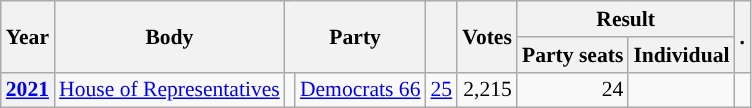<table class="wikitable plainrowheaders sortable" border=2 cellpadding=4 cellspacing=0 style="border: 1px #aaa solid; font-size: 90%; text-align:center;">
<tr>
<th scope="col" rowspan=2>Year</th>
<th scope="col" rowspan=2>Body</th>
<th scope="col" colspan=2 rowspan=2>Party</th>
<th scope="col" rowspan=2></th>
<th scope="col" rowspan=2>Votes</th>
<th scope="colgroup" colspan=2>Result</th>
<th scope="col" rowspan=2 class="unsortable">.</th>
</tr>
<tr>
<th scope="col">Party seats</th>
<th scope="col">Individual</th>
</tr>
<tr>
<th scope="row"><a href='#'>2021</a></th>
<td><a href='#'>House of Representatives</a></td>
<td style="background-color:"></td>
<td><a href='#'>Democrats 66</a></td>
<td style=text-align:right><a href='#'>25</a></td>
<td style=text-align:right>2,215</td>
<td style=text-align:right>24</td>
<td></td>
<td></td>
</tr>
</table>
